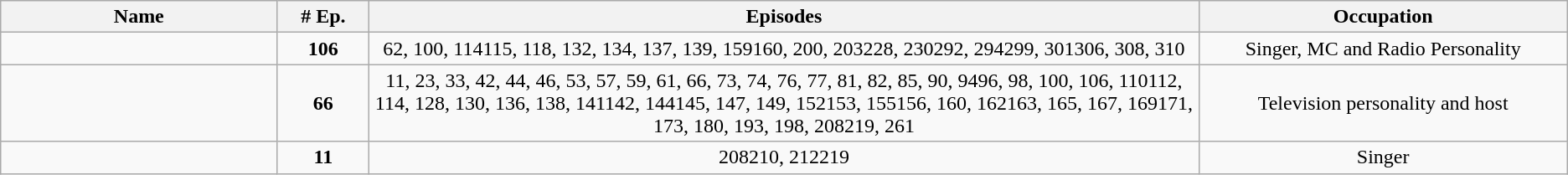<table class=wikitable style="text-align:center">
<tr>
<th style="width:15%;">Name</th>
<th style="width:5%;"># Ep.</th>
<th style="width:45%;">Episodes</th>
<th style="width:20%;">Occupation</th>
</tr>
<tr>
<td></td>
<td><strong>106</strong></td>
<td>62, 100, 114115, 118, 132, 134, 137, 139, 159160, 200, 203228, 230292, 294299, 301306, 308, 310</td>
<td>Singer, MC and Radio Personality</td>
</tr>
<tr>
<td></td>
<td><strong>66</strong></td>
<td>11, 23, 33, 42, 44, 46, 53, 57, 59, 61, 66, 73, 74, 76, 77, 81, 82, 85, 90, 9496, 98, 100, 106, 110112, 114, 128, 130, 136, 138, 141142, 144145, 147, 149, 152153, 155156, 160, 162163, 165, 167, 169171, 173, 180, 193, 198, 208219, 261</td>
<td>Television personality and host</td>
</tr>
<tr>
<td></td>
<td><strong>11</strong></td>
<td>208210, 212219</td>
<td>Singer</td>
</tr>
</table>
